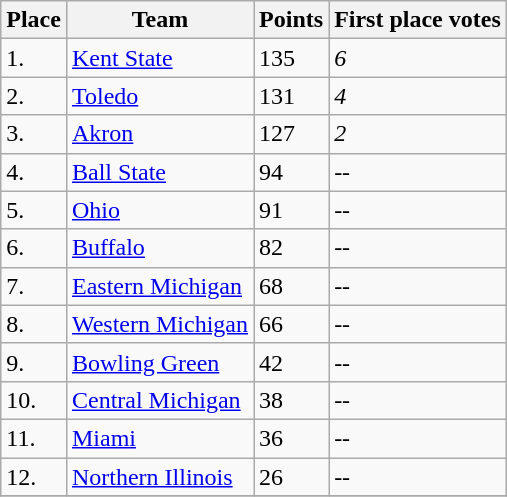<table class="wikitable">
<tr>
<th>Place</th>
<th>Team</th>
<th>Points</th>
<th>First place votes</th>
</tr>
<tr>
<td>1.</td>
<td ! style=><a href='#'><span>Kent State</span></a></td>
<td>135</td>
<td><em>6</em></td>
</tr>
<tr>
<td>2.</td>
<td ! style=><a href='#'><span>Toledo</span></a></td>
<td>131</td>
<td><em>4</em></td>
</tr>
<tr>
<td>3.</td>
<td ! style=><a href='#'><span>Akron</span></a></td>
<td>127</td>
<td><em>2</em></td>
</tr>
<tr>
<td>4.</td>
<td ! style=><a href='#'><span>Ball State</span></a></td>
<td>94</td>
<td>--</td>
</tr>
<tr>
<td>5.</td>
<td ! style=><a href='#'><span>Ohio</span></a></td>
<td>91</td>
<td>--</td>
</tr>
<tr>
<td>6.</td>
<td ! style=><a href='#'><span>Buffalo</span></a></td>
<td>82</td>
<td>--</td>
</tr>
<tr>
<td>7.</td>
<td ! style=><a href='#'><span>Eastern Michigan</span></a></td>
<td>68</td>
<td>--</td>
</tr>
<tr>
<td>8.</td>
<td ! style=><a href='#'><span>Western Michigan</span></a></td>
<td>66</td>
<td>--</td>
</tr>
<tr>
<td>9.</td>
<td ! style=><a href='#'><span>Bowling Green</span></a></td>
<td>42</td>
<td>--</td>
</tr>
<tr>
<td>10.</td>
<td ! style=><a href='#'><span>Central Michigan</span></a></td>
<td>38</td>
<td>--</td>
</tr>
<tr>
<td>11.</td>
<td ! style=><a href='#'><span>Miami</span></a></td>
<td>36</td>
<td>--</td>
</tr>
<tr>
<td>12.</td>
<td ! style=><a href='#'><span>Northern Illinois</span></a></td>
<td>26</td>
<td>--</td>
</tr>
<tr>
</tr>
</table>
